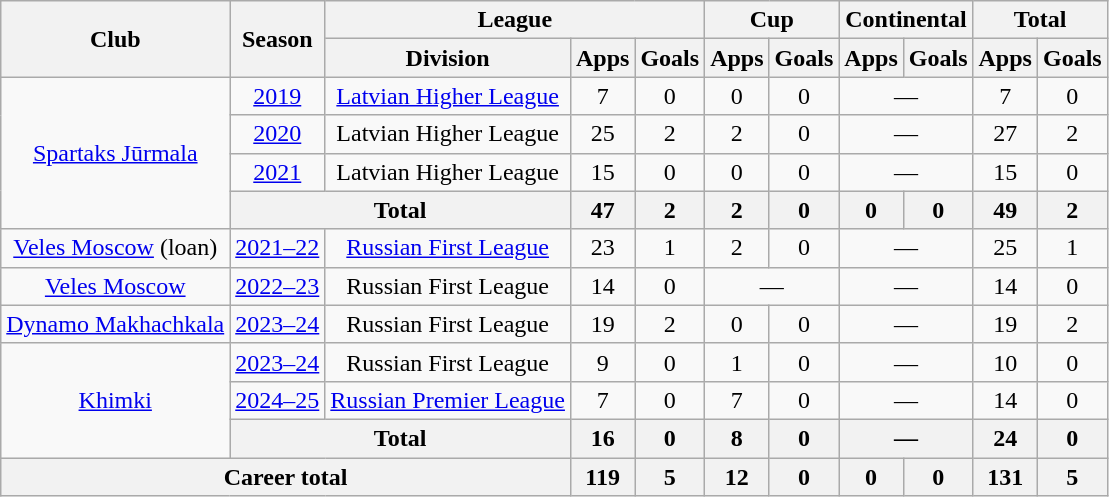<table class="wikitable" style="text-align: center;">
<tr>
<th rowspan="2">Club</th>
<th rowspan="2">Season</th>
<th colspan="3">League</th>
<th colspan="2">Cup</th>
<th colspan="2">Continental</th>
<th colspan="2">Total</th>
</tr>
<tr>
<th>Division</th>
<th>Apps</th>
<th>Goals</th>
<th>Apps</th>
<th>Goals</th>
<th>Apps</th>
<th>Goals</th>
<th>Apps</th>
<th>Goals</th>
</tr>
<tr>
<td rowspan="4"><a href='#'>Spartaks Jūrmala</a></td>
<td><a href='#'>2019</a></td>
<td><a href='#'>Latvian Higher League</a></td>
<td>7</td>
<td>0</td>
<td>0</td>
<td>0</td>
<td colspan="2">—</td>
<td>7</td>
<td>0</td>
</tr>
<tr>
<td><a href='#'>2020</a></td>
<td>Latvian Higher League</td>
<td>25</td>
<td>2</td>
<td>2</td>
<td>0</td>
<td colspan="2">—</td>
<td>27</td>
<td>2</td>
</tr>
<tr>
<td><a href='#'>2021</a></td>
<td>Latvian Higher League</td>
<td>15</td>
<td>0</td>
<td>0</td>
<td>0</td>
<td colspan="2">—</td>
<td>15</td>
<td>0</td>
</tr>
<tr>
<th colspan="2">Total</th>
<th>47</th>
<th>2</th>
<th>2</th>
<th>0</th>
<th>0</th>
<th>0</th>
<th>49</th>
<th>2</th>
</tr>
<tr>
<td><a href='#'>Veles Moscow</a> (loan)</td>
<td><a href='#'>2021–22</a></td>
<td><a href='#'>Russian First League</a></td>
<td>23</td>
<td>1</td>
<td>2</td>
<td>0</td>
<td colspan="2">—</td>
<td>25</td>
<td>1</td>
</tr>
<tr>
<td><a href='#'>Veles Moscow</a></td>
<td><a href='#'>2022–23</a></td>
<td>Russian First League</td>
<td>14</td>
<td>0</td>
<td colspan="2">—</td>
<td colspan="2">—</td>
<td>14</td>
<td>0</td>
</tr>
<tr>
<td><a href='#'>Dynamo Makhachkala</a></td>
<td><a href='#'>2023–24</a></td>
<td>Russian First League</td>
<td>19</td>
<td>2</td>
<td>0</td>
<td>0</td>
<td colspan="2">—</td>
<td>19</td>
<td>2</td>
</tr>
<tr>
<td rowspan="3"><a href='#'>Khimki</a></td>
<td><a href='#'>2023–24</a></td>
<td>Russian First League</td>
<td>9</td>
<td>0</td>
<td>1</td>
<td>0</td>
<td colspan="2">—</td>
<td>10</td>
<td>0</td>
</tr>
<tr>
<td><a href='#'>2024–25</a></td>
<td><a href='#'>Russian Premier League</a></td>
<td>7</td>
<td>0</td>
<td>7</td>
<td>0</td>
<td colspan="2">—</td>
<td>14</td>
<td>0</td>
</tr>
<tr>
<th colspan="2">Total</th>
<th>16</th>
<th>0</th>
<th>8</th>
<th>0</th>
<th colspan="2">—</th>
<th>24</th>
<th>0</th>
</tr>
<tr>
<th colspan="3">Career total</th>
<th>119</th>
<th>5</th>
<th>12</th>
<th>0</th>
<th>0</th>
<th>0</th>
<th>131</th>
<th>5</th>
</tr>
</table>
